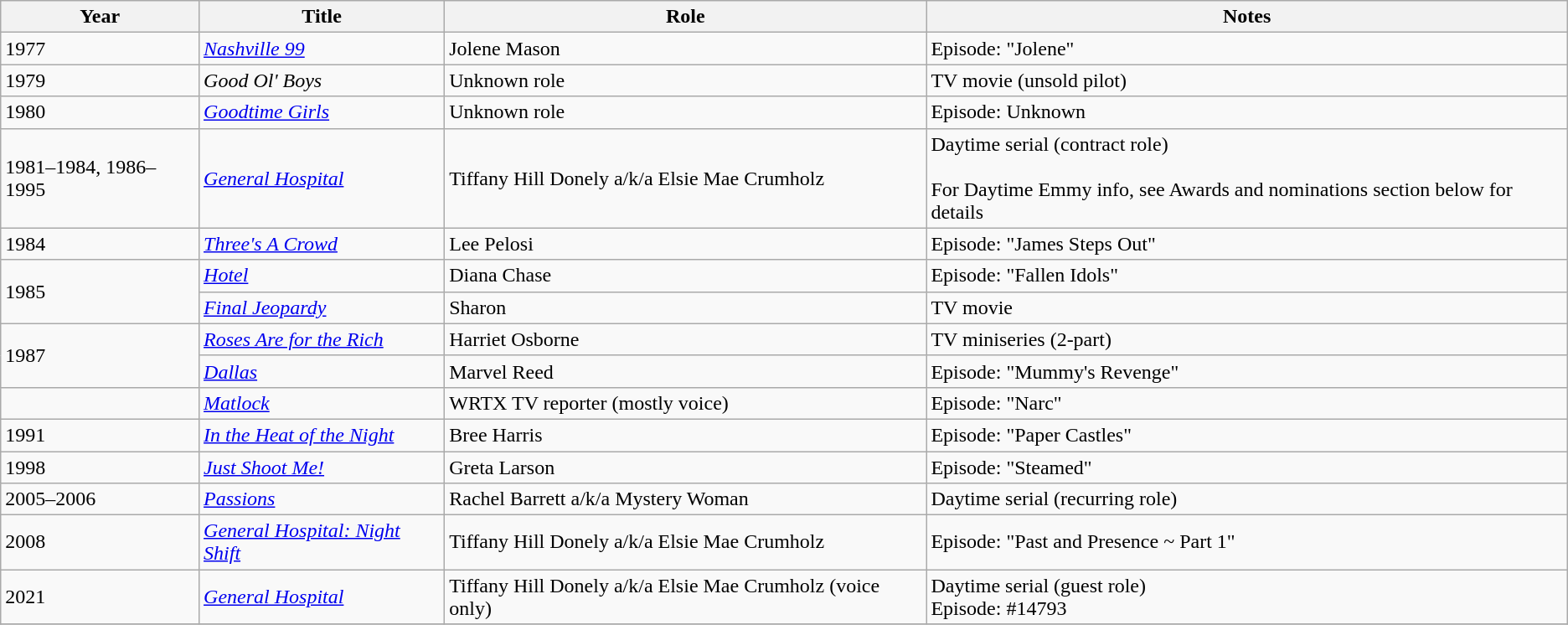<table class="wikitable">
<tr>
<th>Year</th>
<th>Title</th>
<th>Role</th>
<th>Notes</th>
</tr>
<tr>
<td>1977</td>
<td><em><a href='#'>Nashville 99</a></em></td>
<td>Jolene Mason</td>
<td>Episode: "Jolene"</td>
</tr>
<tr>
<td>1979</td>
<td><em>Good Ol' Boys</em></td>
<td>Unknown role</td>
<td>TV movie (unsold pilot)</td>
</tr>
<tr>
<td>1980</td>
<td><em><a href='#'>Goodtime Girls</a></em></td>
<td>Unknown role</td>
<td>Episode: Unknown</td>
</tr>
<tr>
<td>1981–1984, 1986–1995</td>
<td><em><a href='#'>General Hospital</a></em></td>
<td>Tiffany Hill Donely a/k/a Elsie Mae Crumholz</td>
<td>Daytime serial (contract role)<br><br>For Daytime Emmy info, see Awards and nominations section below for details</td>
</tr>
<tr>
<td>1984</td>
<td><em><a href='#'>Three's A Crowd</a></em></td>
<td>Lee Pelosi</td>
<td>Episode: "James Steps Out"</td>
</tr>
<tr>
<td rowspan=2>1985</td>
<td><em><a href='#'>Hotel</a></em></td>
<td>Diana Chase</td>
<td>Episode: "Fallen Idols"</td>
</tr>
<tr>
<td><em><a href='#'>Final Jeopardy</a></em></td>
<td>Sharon</td>
<td>TV movie</td>
</tr>
<tr>
<td rowspan=2>1987</td>
<td><em><a href='#'>Roses Are for the Rich</a></em></td>
<td>Harriet Osborne</td>
<td>TV miniseries (2-part)</td>
</tr>
<tr>
<td><em><a href='#'>Dallas</a></em></td>
<td>Marvel Reed</td>
<td>Episode: "Mummy's Revenge"</td>
</tr>
<tr>
<td></td>
<td><em><a href='#'>Matlock</a></em></td>
<td>WRTX TV reporter (mostly voice)</td>
<td>Episode: "Narc"</td>
</tr>
<tr>
<td>1991</td>
<td><em><a href='#'>In the Heat of the Night</a></em></td>
<td>Bree Harris</td>
<td>Episode: "Paper Castles"</td>
</tr>
<tr>
<td>1998</td>
<td><em><a href='#'>Just Shoot Me!</a></em></td>
<td>Greta Larson</td>
<td>Episode: "Steamed"</td>
</tr>
<tr>
<td>2005–2006</td>
<td><em><a href='#'>Passions</a></em></td>
<td>Rachel Barrett a/k/a Mystery Woman</td>
<td>Daytime serial (recurring role)</td>
</tr>
<tr>
<td>2008</td>
<td><em><a href='#'>General Hospital: Night Shift</a></em></td>
<td>Tiffany Hill Donely a/k/a Elsie Mae Crumholz</td>
<td>Episode: "Past and Presence ~ Part 1"</td>
</tr>
<tr>
<td>2021</td>
<td><em><a href='#'>General Hospital</a></em></td>
<td>Tiffany Hill Donely a/k/a Elsie Mae Crumholz (voice only)</td>
<td>Daytime serial (guest role)<br>Episode: #14793</td>
</tr>
<tr>
</tr>
</table>
